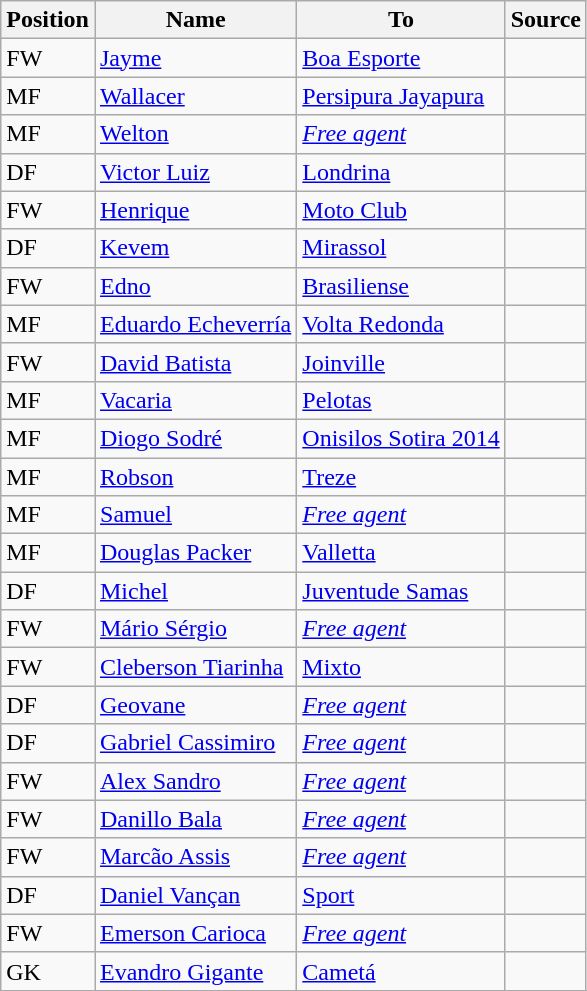<table class="wikitable" style="text-align:"width:100px"; font-size:95%; width:35%;">
<tr>
<th style="background:#00000; color:black; text-align:center;">Position</th>
<th style="background:#00000; color:black; text-align:center;">Name</th>
<th style="background:#00000; color:black; text-align:center;">To</th>
<th style="background:#00000; color:black; text-align:center;">Source</th>
</tr>
<tr>
<td>FW</td>
<td><a href='#'>Jayme</a></td>
<td> <a href='#'>Boa Esporte</a></td>
<td></td>
</tr>
<tr>
<td>MF</td>
<td><a href='#'>Wallacer</a></td>
<td> <a href='#'>Persipura Jayapura</a></td>
<td></td>
</tr>
<tr>
<td>MF</td>
<td><a href='#'>Welton</a></td>
<td><em><a href='#'>Free agent</a></em></td>
<td></td>
</tr>
<tr>
<td>DF</td>
<td><a href='#'>Victor Luiz</a> </td>
<td> <a href='#'>Londrina</a></td>
<td></td>
</tr>
<tr>
<td>FW</td>
<td><a href='#'>Henrique</a></td>
<td> <a href='#'>Moto Club</a></td>
<td></td>
</tr>
<tr>
<td>DF</td>
<td><a href='#'>Kevem</a></td>
<td> <a href='#'>Mirassol</a></td>
<td></td>
</tr>
<tr>
<td>FW</td>
<td><a href='#'>Edno</a> </td>
<td> <a href='#'>Brasiliense</a></td>
<td></td>
</tr>
<tr>
<td>MF</td>
<td><a href='#'>Eduardo Echeverría</a></td>
<td> <a href='#'>Volta Redonda</a></td>
<td></td>
</tr>
<tr>
<td>FW</td>
<td><a href='#'>David Batista</a> </td>
<td> <a href='#'>Joinville</a></td>
<td></td>
</tr>
<tr>
<td>MF</td>
<td><a href='#'>Vacaria</a> </td>
<td> <a href='#'>Pelotas</a></td>
<td></td>
</tr>
<tr>
<td>MF</td>
<td><a href='#'>Diogo Sodré</a> </td>
<td> <a href='#'>Onisilos Sotira 2014</a></td>
<td></td>
</tr>
<tr>
<td>MF</td>
<td><a href='#'>Robson</a></td>
<td> <a href='#'>Treze</a></td>
<td></td>
</tr>
<tr>
<td>MF</td>
<td><a href='#'>Samuel</a></td>
<td><em><a href='#'>Free agent</a></em></td>
<td></td>
</tr>
<tr>
<td>MF</td>
<td><a href='#'>Douglas Packer</a></td>
<td> <a href='#'>Valletta</a></td>
<td></td>
</tr>
<tr>
<td>DF</td>
<td><a href='#'>Michel</a> </td>
<td> <a href='#'>Juventude Samas</a></td>
<td></td>
</tr>
<tr>
<td>FW</td>
<td><a href='#'>Mário Sérgio</a></td>
<td><em><a href='#'>Free agent</a></em></td>
<td></td>
</tr>
<tr>
<td>FW</td>
<td><a href='#'>Cleberson Tiarinha</a></td>
<td> <a href='#'>Mixto</a></td>
<td></td>
</tr>
<tr>
<td>DF</td>
<td><a href='#'>Geovane</a></td>
<td><em><a href='#'>Free agent</a></em></td>
<td></td>
</tr>
<tr>
<td>DF</td>
<td><a href='#'>Gabriel Cassimiro</a></td>
<td><em><a href='#'>Free agent</a></em></td>
<td></td>
</tr>
<tr>
<td>FW</td>
<td><a href='#'>Alex Sandro</a></td>
<td><em><a href='#'>Free agent</a></em></td>
<td></td>
</tr>
<tr>
<td>FW</td>
<td><a href='#'>Danillo Bala</a></td>
<td><em><a href='#'>Free agent</a></em></td>
<td></td>
</tr>
<tr>
<td>FW</td>
<td><a href='#'>Marcão Assis</a></td>
<td><em><a href='#'>Free agent</a></em></td>
<td></td>
</tr>
<tr>
<td>DF</td>
<td><a href='#'>Daniel Vançan</a></td>
<td> <a href='#'>Sport</a></td>
<td></td>
</tr>
<tr>
<td>FW</td>
<td><a href='#'>Emerson Carioca</a></td>
<td><em><a href='#'>Free agent</a></em></td>
<td></td>
</tr>
<tr>
<td>GK</td>
<td><a href='#'>Evandro Gigante</a></td>
<td> <a href='#'>Cametá</a></td>
<td></td>
</tr>
<tr>
</tr>
</table>
